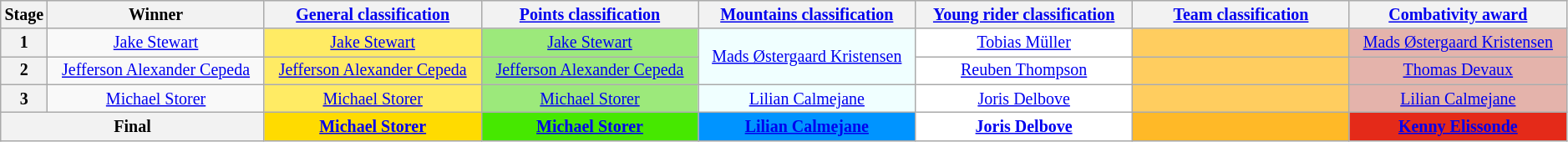<table class="wikitable" style="text-align: center; font-size: smaller;">
<tr style="background:#efefef;">
<th style="width:2%;">Stage</th>
<th style="width:14%;">Winner</th>
<th style="width:14%;"><a href='#'>General classification</a><br></th>
<th style="width:14%;"><a href='#'>Points classification</a><br></th>
<th style="width:14%;"><a href='#'>Mountains classification</a><br></th>
<th style="width:14%;"><a href='#'>Young rider classification</a><br></th>
<th style="width:14%;"><a href='#'>Team classification</a></th>
<th style="width:14%;"><a href='#'>Combativity award</a><br></th>
</tr>
<tr>
<th>1</th>
<td><a href='#'>Jake Stewart</a></td>
<td style="background:#FFEB64;"><a href='#'>Jake Stewart</a></td>
<td style="background:#9CE97B;"><a href='#'>Jake Stewart</a></td>
<td style="background:azure;" rowspan=2><a href='#'>Mads Østergaard Kristensen</a></td>
<td style="background:white;"><a href='#'>Tobias Müller</a></td>
<td style="background:#FFCD5F;"></td>
<td style="background:#E4B3AB;"><a href='#'>Mads Østergaard Kristensen</a></td>
</tr>
<tr>
<th>2</th>
<td><a href='#'>Jefferson Alexander Cepeda</a></td>
<td style="background:#FFEB64;"><a href='#'>Jefferson Alexander Cepeda</a></td>
<td style="background:#9CE97B;"><a href='#'>Jefferson Alexander Cepeda</a></td>
<td style="background:white;"><a href='#'>Reuben Thompson</a></td>
<td style="background:#FFCD5F;"></td>
<td style="background:#E4B3AB;"><a href='#'>Thomas Devaux</a></td>
</tr>
<tr>
<th>3</th>
<td><a href='#'>Michael Storer</a></td>
<td style="background:#FFEB64;"><a href='#'>Michael Storer</a></td>
<td style="background:#9CE97B;"><a href='#'>Michael Storer</a></td>
<td style="background:azure;"><a href='#'>Lilian Calmejane</a></td>
<td style="background:white;"><a href='#'>Joris Delbove</a></td>
<td style="background:#FFCD5F;"></td>
<td style="background:#E4B3AB;"><a href='#'>Lilian Calmejane</a></td>
</tr>
<tr>
<th colspan="2">Final</th>
<th style="background:#FFDB00;"><a href='#'>Michael Storer</a></th>
<th style="background:#46E800;"><a href='#'>Michael Storer</a></th>
<th style="background:#0094FF"><a href='#'>Lilian Calmejane</a></th>
<th style="background:white;"><a href='#'>Joris Delbove</a></th>
<th style="background:#FFB927;"></th>
<th style="background:#E42A19;"><a href='#'>Kenny Elissonde</a></th>
</tr>
</table>
